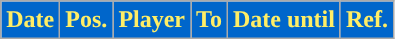<table class="wikitable plainrowheaders sortable">
<tr>
<th style="background:#0066cb; color:#fe6; ">Date</th>
<th style="background:#0066cb; color:#fe6; ">Pos.</th>
<th style="background:#0066cb; color:#fe6; ">Player</th>
<th style="background:#0066cb; color:#fe6; ">To</th>
<th style="background:#0066cb; color:#fe6; ">Date until</th>
<th style="background:#0066cb; color:#fe6; ">Ref.</th>
</tr>
</table>
